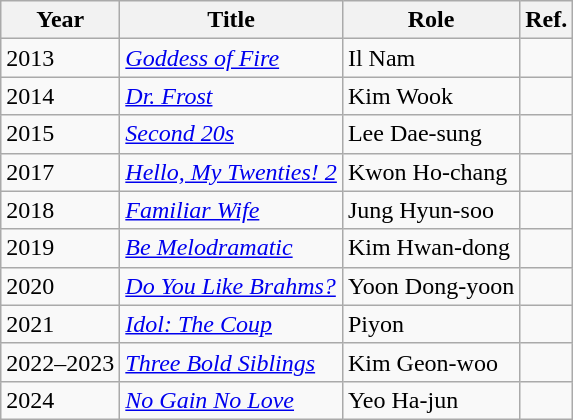<table class="wikitable">
<tr>
<th>Year</th>
<th>Title</th>
<th>Role</th>
<th>Ref.</th>
</tr>
<tr>
<td>2013</td>
<td><em><a href='#'>Goddess of Fire</a></em></td>
<td>Il Nam</td>
<td></td>
</tr>
<tr>
<td>2014</td>
<td><em><a href='#'>Dr. Frost</a></em></td>
<td>Kim Wook</td>
<td></td>
</tr>
<tr>
<td>2015</td>
<td><em><a href='#'>Second 20s</a></em></td>
<td>Lee Dae-sung</td>
<td></td>
</tr>
<tr>
<td>2017</td>
<td><em><a href='#'>Hello, My Twenties! 2</a></em></td>
<td>Kwon Ho-chang</td>
<td></td>
</tr>
<tr>
<td>2018</td>
<td><em><a href='#'>Familiar Wife</a></em></td>
<td>Jung Hyun-soo</td>
<td></td>
</tr>
<tr>
<td>2019</td>
<td><em><a href='#'>Be Melodramatic</a></em></td>
<td>Kim Hwan-dong</td>
<td></td>
</tr>
<tr>
<td>2020</td>
<td><em><a href='#'>Do You Like Brahms?</a></em></td>
<td>Yoon Dong-yoon</td>
<td></td>
</tr>
<tr>
<td>2021</td>
<td><em><a href='#'>Idol: The Coup</a></em></td>
<td>Piyon</td>
<td></td>
</tr>
<tr>
<td>2022–2023</td>
<td><em><a href='#'>Three Bold Siblings</a></em></td>
<td>Kim Geon-woo</td>
<td></td>
</tr>
<tr>
<td>2024</td>
<td><em><a href='#'>No Gain No Love</a></em></td>
<td>Yeo Ha-jun</td>
<td></td>
</tr>
</table>
